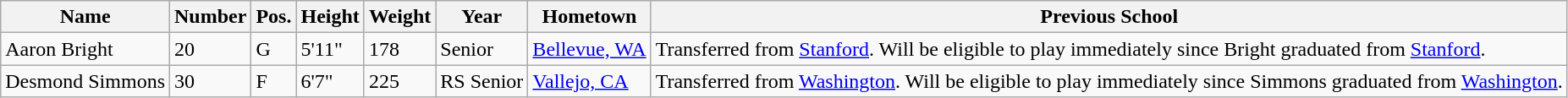<table class="wikitable sortable" border="1">
<tr>
<th>Name</th>
<th>Number</th>
<th>Pos.</th>
<th>Height</th>
<th>Weight</th>
<th>Year</th>
<th>Hometown</th>
<th class="unsortable">Previous School</th>
</tr>
<tr>
<td sortname>Aaron Bright</td>
<td>20</td>
<td>G</td>
<td>5'11"</td>
<td>178</td>
<td>Senior</td>
<td><a href='#'>Bellevue, WA</a></td>
<td>Transferred from <a href='#'>Stanford</a>. Will be eligible to play immediately since Bright graduated from <a href='#'>Stanford</a>.</td>
</tr>
<tr>
<td sortname>Desmond Simmons</td>
<td>30</td>
<td>F</td>
<td>6'7"</td>
<td>225</td>
<td>RS Senior</td>
<td><a href='#'>Vallejo, CA</a></td>
<td>Transferred from <a href='#'>Washington</a>. Will be eligible to play immediately since Simmons graduated from <a href='#'>Washington</a>.</td>
</tr>
</table>
